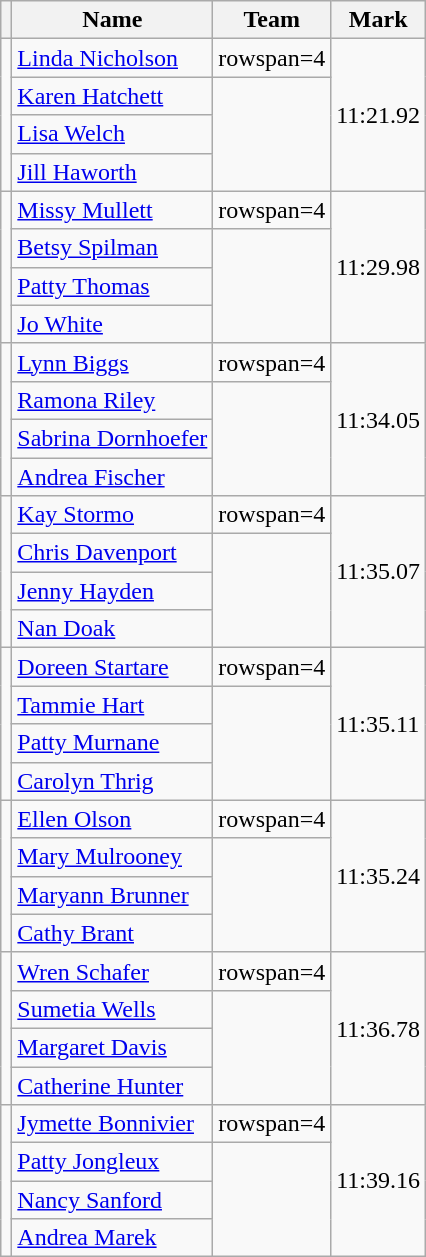<table class=wikitable>
<tr>
<th></th>
<th>Name</th>
<th>Team</th>
<th>Mark</th>
</tr>
<tr>
<td rowspan=4></td>
<td><a href='#'>Linda Nicholson</a></td>
<td>rowspan=4 </td>
<td rowspan=4>11:21.92</td>
</tr>
<tr>
<td><a href='#'>Karen Hatchett</a></td>
</tr>
<tr>
<td><a href='#'>Lisa Welch</a></td>
</tr>
<tr>
<td><a href='#'>Jill Haworth</a></td>
</tr>
<tr>
<td rowspan=4></td>
<td><a href='#'>Missy Mullett</a></td>
<td>rowspan=4 </td>
<td rowspan=4>11:29.98</td>
</tr>
<tr>
<td><a href='#'>Betsy Spilman</a></td>
</tr>
<tr>
<td><a href='#'>Patty Thomas</a></td>
</tr>
<tr>
<td><a href='#'>Jo White</a></td>
</tr>
<tr>
<td rowspan=4></td>
<td><a href='#'>Lynn Biggs</a></td>
<td>rowspan=4 </td>
<td rowspan=4>11:34.05</td>
</tr>
<tr>
<td><a href='#'>Ramona Riley</a></td>
</tr>
<tr>
<td><a href='#'>Sabrina Dornhoefer</a></td>
</tr>
<tr>
<td><a href='#'>Andrea Fischer</a></td>
</tr>
<tr>
<td rowspan=4></td>
<td><a href='#'>Kay Stormo</a></td>
<td>rowspan=4 </td>
<td rowspan=4>11:35.07</td>
</tr>
<tr>
<td><a href='#'>Chris Davenport</a></td>
</tr>
<tr>
<td><a href='#'>Jenny Hayden</a></td>
</tr>
<tr>
<td><a href='#'>Nan Doak</a></td>
</tr>
<tr>
<td rowspan=4></td>
<td><a href='#'>Doreen Startare</a></td>
<td>rowspan=4 </td>
<td rowspan=4>11:35.11</td>
</tr>
<tr>
<td><a href='#'>Tammie Hart</a></td>
</tr>
<tr>
<td><a href='#'>Patty Murnane</a></td>
</tr>
<tr>
<td><a href='#'>Carolyn Thrig</a></td>
</tr>
<tr>
<td rowspan=4></td>
<td><a href='#'>Ellen Olson</a></td>
<td>rowspan=4 </td>
<td rowspan=4>11:35.24</td>
</tr>
<tr>
<td><a href='#'>Mary Mulrooney</a></td>
</tr>
<tr>
<td><a href='#'>Maryann Brunner</a></td>
</tr>
<tr>
<td><a href='#'>Cathy Brant</a></td>
</tr>
<tr>
<td rowspan=4></td>
<td><a href='#'>Wren Schafer</a></td>
<td>rowspan=4 </td>
<td rowspan=4>11:36.78</td>
</tr>
<tr>
<td><a href='#'>Sumetia Wells</a></td>
</tr>
<tr>
<td><a href='#'>Margaret Davis</a></td>
</tr>
<tr>
<td><a href='#'>Catherine Hunter</a></td>
</tr>
<tr>
<td rowspan=4></td>
<td><a href='#'>Jymette Bonnivier</a></td>
<td>rowspan=4 </td>
<td rowspan=4>11:39.16</td>
</tr>
<tr>
<td><a href='#'>Patty Jongleux</a></td>
</tr>
<tr>
<td><a href='#'>Nancy Sanford</a></td>
</tr>
<tr>
<td><a href='#'>Andrea Marek</a></td>
</tr>
</table>
